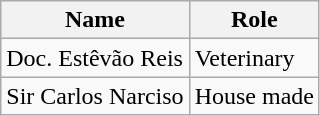<table class="wikitable">
<tr>
<th>Name</th>
<th>Role</th>
</tr>
<tr>
<td>Doc. Estêvão Reis</td>
<td>Veterinary</td>
</tr>
<tr>
<td>Sir Carlos Narciso</td>
<td>House made</td>
</tr>
</table>
